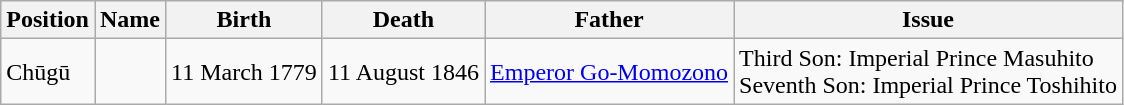<table class="wikitable">
<tr>
<th>Position</th>
<th>Name</th>
<th>Birth</th>
<th>Death</th>
<th>Father</th>
<th>Issue</th>
</tr>
<tr>
<td>Chūgū</td>
<td></td>
<td>11 March 1779</td>
<td>11 August 1846</td>
<td><a href='#'>Emperor Go-Momozono</a></td>
<td>Third Son: Imperial Prince Masuhito<br>Seventh Son: Imperial Prince Toshihito</td>
</tr>
</table>
